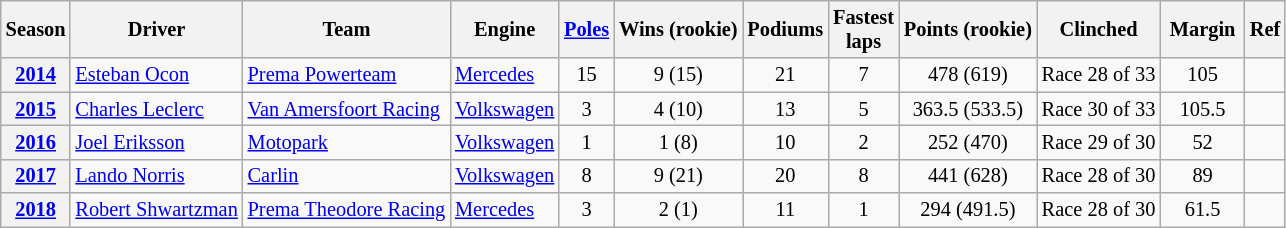<table class="wikitable sortable" style="font-size:85%; text-align:center;">
<tr>
<th scope=col>Season</th>
<th scope=col>Driver</th>
<th scope=col>Team</th>
<th scope=col>Engine</th>
<th scope=col><a href='#'>Poles</a></th>
<th scope=col>Wins (rookie)</th>
<th scope=col>Podiums</th>
<th scope=col width="40">Fastest laps</th>
<th scope=col>Points (rookie)</th>
<th scope=col>Clinched</th>
<th scope=col width="50">Margin</th>
<th scope=col class=unsortable>Ref</th>
</tr>
<tr>
<th><a href='#'>2014</a></th>
<td align=left> <a href='#'>Esteban Ocon</a></td>
<td align=left> <a href='#'>Prema Powerteam</a></td>
<td align=left><a href='#'>Mercedes</a></td>
<td>15</td>
<td>9 (15)</td>
<td>21</td>
<td>7</td>
<td>478 (619)</td>
<td>Race 28 of 33</td>
<td>105</td>
<td></td>
</tr>
<tr>
<th><a href='#'>2015</a></th>
<td align=left> <a href='#'>Charles Leclerc</a></td>
<td align=left> <a href='#'>Van Amersfoort Racing</a></td>
<td align=left><a href='#'>Volkswagen</a></td>
<td>3</td>
<td>4 (10)</td>
<td>13</td>
<td>5</td>
<td>363.5 (533.5)</td>
<td>Race 30 of 33</td>
<td>105.5</td>
<td></td>
</tr>
<tr>
<th><a href='#'>2016</a></th>
<td align=left> <a href='#'>Joel Eriksson</a></td>
<td align=left> <a href='#'>Motopark</a></td>
<td align=left><a href='#'>Volkswagen</a></td>
<td>1</td>
<td>1 (8)</td>
<td>10</td>
<td>2</td>
<td>252 (470)</td>
<td>Race 29 of 30</td>
<td>52</td>
<td></td>
</tr>
<tr>
<th><a href='#'>2017</a></th>
<td align=left> <a href='#'>Lando Norris</a></td>
<td align=left> <a href='#'>Carlin</a></td>
<td align=left><a href='#'>Volkswagen</a></td>
<td>8</td>
<td>9 (21)</td>
<td>20</td>
<td>8</td>
<td>441 (628)</td>
<td>Race 28 of 30</td>
<td>89</td>
<td></td>
</tr>
<tr>
<th><a href='#'>2018</a></th>
<td align=left> <a href='#'>Robert Shwartzman</a></td>
<td align=left> <a href='#'>Prema Theodore Racing</a></td>
<td align=left><a href='#'>Mercedes</a></td>
<td>3</td>
<td>2 (1)</td>
<td>11</td>
<td>1</td>
<td>294 (491.5)</td>
<td>Race 28 of 30</td>
<td>61.5</td>
<td></td>
</tr>
</table>
